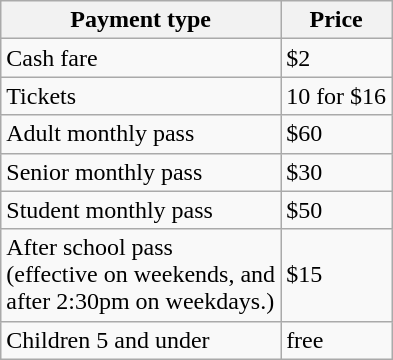<table class="wikitable">
<tr>
<th>Payment type</th>
<th>Price</th>
</tr>
<tr>
<td>Cash fare</td>
<td>$2</td>
</tr>
<tr>
<td>Tickets</td>
<td>10 for $16</td>
</tr>
<tr>
<td>Adult monthly pass</td>
<td>$60</td>
</tr>
<tr>
<td>Senior monthly pass</td>
<td>$30</td>
</tr>
<tr>
<td>Student monthly pass</td>
<td>$50</td>
</tr>
<tr>
<td>After school pass<br>(effective on weekends, and<br>after 2:30pm on weekdays.)</td>
<td>$15</td>
</tr>
<tr>
<td>Children 5 and under</td>
<td>free</td>
</tr>
</table>
